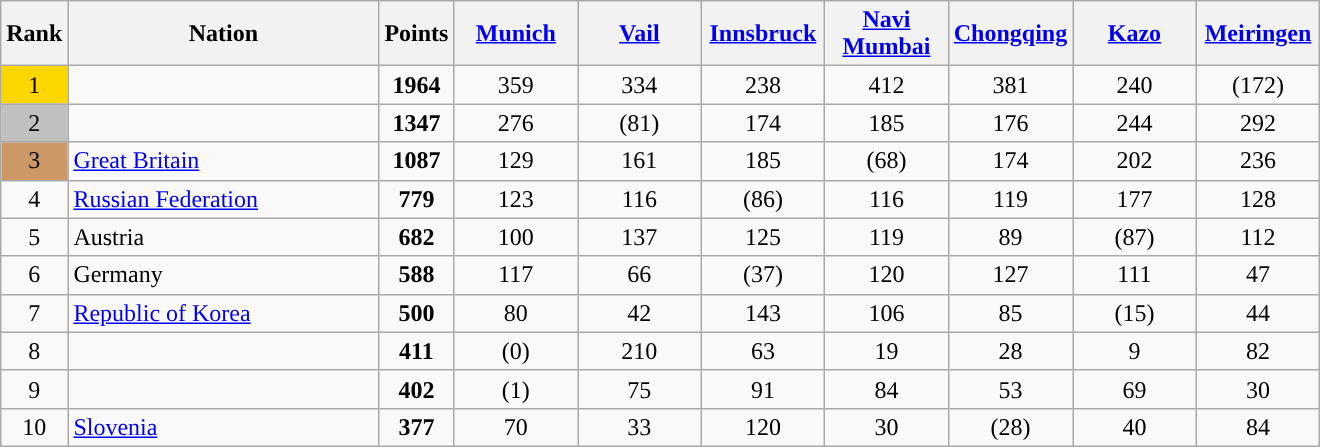<table class="wikitable sortable">
<tr>
<th>Rank</th>
<th width = "200">Nation</th>
<th>Points</th>
<th width = "75" data-sort-type="number"><a href='#'>Munich</a></th>
<th width = "75" data-sort-type="number"><a href='#'>Vail</a></th>
<th width = "75" data-sort-type="number"><a href='#'>Innsbruck</a></th>
<th width = "75" data-sort-type="number"><a href='#'>Navi Mumbai</a></th>
<th width = "75" data-sort-type="number"><a href='#'>Chongqing</a></th>
<th width = "75" data-sort-type="number"><a href='#'>Kazo</a></th>
<th width = "75" data-sort-type="number"><a href='#'>Meiringen</a></th>
</tr>
<tr>
<td align="center" style="background: gold">1</td>
<td></td>
<td align="center"><strong>1964</strong></td>
<td align="center">359</td>
<td align="center">334</td>
<td align="center">238</td>
<td align="center">412</td>
<td align="center">381</td>
<td align="center">240</td>
<td align="center">(172)</td>
</tr>
<tr>
<td align="center" style="background: silver">2</td>
<td></td>
<td align="center"><strong>1347</strong></td>
<td align="center">276</td>
<td align="center">(81)</td>
<td align="center">174</td>
<td align="center">185</td>
<td align="center">176</td>
<td align="center">244</td>
<td align="center">292</td>
</tr>
<tr>
<td align="center" style="background: #cc9966">3</td>
<td> <a href='#'>Great Britain</a></td>
<td align="center"><strong>1087</strong></td>
<td align="center">129</td>
<td align="center">161</td>
<td align="center">185</td>
<td align="center">(68)</td>
<td align="center">174</td>
<td align="center">202</td>
<td align="center">236</td>
</tr>
<tr>
<td align="center">4</td>
<td> <a href='#'>Russian Federation</a></td>
<td align="center"><strong>779</strong></td>
<td align="center">123</td>
<td align="center">116</td>
<td align="center">(86)</td>
<td align="center">116</td>
<td align="center">119</td>
<td align="center">177</td>
<td align="center">128</td>
</tr>
<tr>
<td align="center">5</td>
<td> Austria</td>
<td align="center"><strong>682</strong></td>
<td align="center">100</td>
<td align="center">137</td>
<td align="center">125</td>
<td align="center">119</td>
<td align="center">89</td>
<td align="center">(87)</td>
<td align="center">112</td>
</tr>
<tr>
<td align="center">6</td>
<td> Germany</td>
<td align="center"><strong>588</strong></td>
<td align="center">117</td>
<td align="center">66</td>
<td align="center">(37)</td>
<td align="center">120</td>
<td align="center">127</td>
<td align="center">111</td>
<td align="center">47</td>
</tr>
<tr>
<td align="center">7</td>
<td> <a href='#'>Republic of Korea</a></td>
<td align="center"><strong>500</strong></td>
<td align="center">80</td>
<td align="center">42</td>
<td align="center">143</td>
<td align="center">106</td>
<td align="center">85</td>
<td align="center">(15)</td>
<td align="center">44</td>
</tr>
<tr>
<td align="center">8</td>
<td></td>
<td align="center"><strong>411</strong></td>
<td align="center">(0)</td>
<td align="center">210</td>
<td align="center">63</td>
<td align="center">19</td>
<td align="center">28</td>
<td align="center">9</td>
<td align="center">82</td>
</tr>
<tr>
<td align="center">9</td>
<td></td>
<td align="center"><strong>402</strong></td>
<td align="center">(1)</td>
<td align="center">75</td>
<td align="center">91</td>
<td align="center">84</td>
<td align="center">53</td>
<td align="center">69</td>
<td align="center">30</td>
</tr>
<tr>
<td align="center">10</td>
<td> <a href='#'>Slovenia</a></td>
<td align="center"><strong>377</strong></td>
<td align="center">70</td>
<td align="center">33</td>
<td align="center">120</td>
<td align="center">30</td>
<td align="center">(28)</td>
<td align="center">40</td>
<td align="center">84</td>
</tr>
</table>
